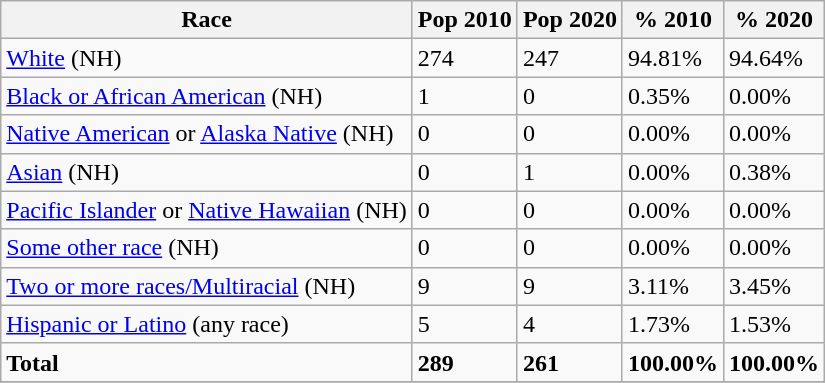<table class="wikitable">
<tr>
<th>Race</th>
<th>Pop 2010</th>
<th>Pop 2020</th>
<th>% 2010</th>
<th>% 2020</th>
</tr>
<tr>
<td><a href='#'>White</a> (NH)</td>
<td>274</td>
<td>247</td>
<td>94.81%</td>
<td>94.64%</td>
</tr>
<tr>
<td><a href='#'>Black or African American</a> (NH)</td>
<td>1</td>
<td>0</td>
<td>0.35%</td>
<td>0.00%</td>
</tr>
<tr>
<td><a href='#'>Native American</a> or <a href='#'>Alaska Native</a> (NH)</td>
<td>0</td>
<td>0</td>
<td>0.00%</td>
<td>0.00%</td>
</tr>
<tr>
<td><a href='#'>Asian</a> (NH)</td>
<td>0</td>
<td>1</td>
<td>0.00%</td>
<td>0.38%</td>
</tr>
<tr>
<td><a href='#'>Pacific Islander</a> or <a href='#'>Native Hawaiian</a> (NH)</td>
<td>0</td>
<td>0</td>
<td>0.00%</td>
<td>0.00%</td>
</tr>
<tr>
<td><a href='#'>Some other race</a> (NH)</td>
<td>0</td>
<td>0</td>
<td>0.00%</td>
<td>0.00%</td>
</tr>
<tr>
<td><a href='#'>Two or more races/Multiracial</a> (NH)</td>
<td>9</td>
<td>9</td>
<td>3.11%</td>
<td>3.45%</td>
</tr>
<tr>
<td><a href='#'>Hispanic or Latino</a> (any race)</td>
<td>5</td>
<td>4</td>
<td>1.73%</td>
<td>1.53%</td>
</tr>
<tr>
<td><strong>Total</strong></td>
<td><strong>289</strong></td>
<td><strong>261</strong></td>
<td><strong>100.00%</strong></td>
<td><strong>100.00%</strong></td>
</tr>
<tr>
</tr>
</table>
